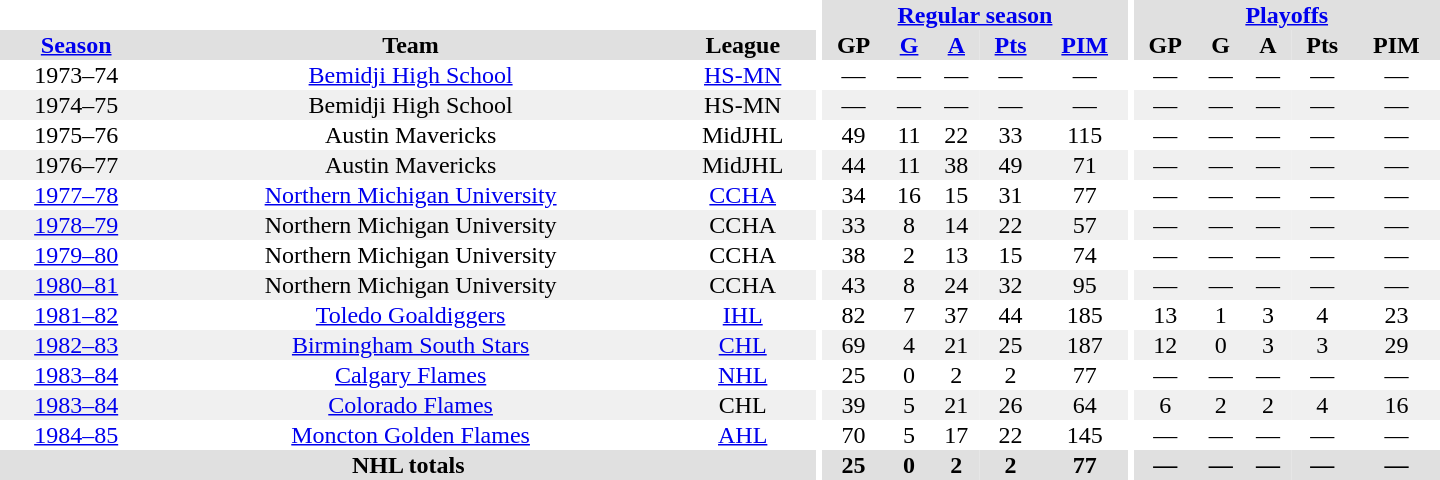<table border="0" cellpadding="1" cellspacing="0" style="text-align:center; width:60em">
<tr bgcolor="#e0e0e0">
<th colspan="3" bgcolor="#ffffff"></th>
<th rowspan="100" bgcolor="#ffffff"></th>
<th colspan="5"><a href='#'>Regular season</a></th>
<th rowspan="100" bgcolor="#ffffff"></th>
<th colspan="5"><a href='#'>Playoffs</a></th>
</tr>
<tr bgcolor="#e0e0e0">
<th><a href='#'>Season</a></th>
<th>Team</th>
<th>League</th>
<th>GP</th>
<th><a href='#'>G</a></th>
<th><a href='#'>A</a></th>
<th><a href='#'>Pts</a></th>
<th><a href='#'>PIM</a></th>
<th>GP</th>
<th>G</th>
<th>A</th>
<th>Pts</th>
<th>PIM</th>
</tr>
<tr>
<td>1973–74</td>
<td><a href='#'>Bemidji High School</a></td>
<td><a href='#'>HS-MN</a></td>
<td>—</td>
<td>—</td>
<td>—</td>
<td>—</td>
<td>—</td>
<td>—</td>
<td>—</td>
<td>—</td>
<td>—</td>
<td>—</td>
</tr>
<tr bgcolor="#f0f0f0">
<td>1974–75</td>
<td>Bemidji High School</td>
<td>HS-MN</td>
<td>—</td>
<td>—</td>
<td>—</td>
<td>—</td>
<td>—</td>
<td>—</td>
<td>—</td>
<td>—</td>
<td>—</td>
<td>—</td>
</tr>
<tr>
<td>1975–76</td>
<td>Austin Mavericks</td>
<td>MidJHL</td>
<td>49</td>
<td>11</td>
<td>22</td>
<td>33</td>
<td>115</td>
<td>—</td>
<td>—</td>
<td>—</td>
<td>—</td>
<td>—</td>
</tr>
<tr bgcolor="#f0f0f0">
<td>1976–77</td>
<td>Austin Mavericks</td>
<td>MidJHL</td>
<td>44</td>
<td>11</td>
<td>38</td>
<td>49</td>
<td>71</td>
<td>—</td>
<td>—</td>
<td>—</td>
<td>—</td>
<td>—</td>
</tr>
<tr>
<td><a href='#'>1977–78</a></td>
<td><a href='#'>Northern Michigan University</a></td>
<td><a href='#'>CCHA</a></td>
<td>34</td>
<td>16</td>
<td>15</td>
<td>31</td>
<td>77</td>
<td>—</td>
<td>—</td>
<td>—</td>
<td>—</td>
<td>—</td>
</tr>
<tr bgcolor="#f0f0f0">
<td><a href='#'>1978–79</a></td>
<td>Northern Michigan University</td>
<td>CCHA</td>
<td>33</td>
<td>8</td>
<td>14</td>
<td>22</td>
<td>57</td>
<td>—</td>
<td>—</td>
<td>—</td>
<td>—</td>
<td>—</td>
</tr>
<tr>
<td><a href='#'>1979–80</a></td>
<td>Northern Michigan University</td>
<td>CCHA</td>
<td>38</td>
<td>2</td>
<td>13</td>
<td>15</td>
<td>74</td>
<td>—</td>
<td>—</td>
<td>—</td>
<td>—</td>
<td>—</td>
</tr>
<tr bgcolor="#f0f0f0">
<td><a href='#'>1980–81</a></td>
<td>Northern Michigan University</td>
<td>CCHA</td>
<td>43</td>
<td>8</td>
<td>24</td>
<td>32</td>
<td>95</td>
<td>—</td>
<td>—</td>
<td>—</td>
<td>—</td>
<td>—</td>
</tr>
<tr>
<td><a href='#'>1981–82</a></td>
<td><a href='#'>Toledo Goaldiggers</a></td>
<td><a href='#'>IHL</a></td>
<td>82</td>
<td>7</td>
<td>37</td>
<td>44</td>
<td>185</td>
<td>13</td>
<td>1</td>
<td>3</td>
<td>4</td>
<td>23</td>
</tr>
<tr bgcolor="#f0f0f0">
<td><a href='#'>1982–83</a></td>
<td><a href='#'>Birmingham South Stars</a></td>
<td><a href='#'>CHL</a></td>
<td>69</td>
<td>4</td>
<td>21</td>
<td>25</td>
<td>187</td>
<td>12</td>
<td>0</td>
<td>3</td>
<td>3</td>
<td>29</td>
</tr>
<tr>
<td><a href='#'>1983–84</a></td>
<td><a href='#'>Calgary Flames</a></td>
<td><a href='#'>NHL</a></td>
<td>25</td>
<td>0</td>
<td>2</td>
<td>2</td>
<td>77</td>
<td>—</td>
<td>—</td>
<td>—</td>
<td>—</td>
<td>—</td>
</tr>
<tr bgcolor="#f0f0f0">
<td><a href='#'>1983–84</a></td>
<td><a href='#'>Colorado Flames</a></td>
<td>CHL</td>
<td>39</td>
<td>5</td>
<td>21</td>
<td>26</td>
<td>64</td>
<td>6</td>
<td>2</td>
<td>2</td>
<td>4</td>
<td>16</td>
</tr>
<tr>
<td><a href='#'>1984–85</a></td>
<td><a href='#'>Moncton Golden Flames</a></td>
<td><a href='#'>AHL</a></td>
<td>70</td>
<td>5</td>
<td>17</td>
<td>22</td>
<td>145</td>
<td>—</td>
<td>—</td>
<td>—</td>
<td>—</td>
<td>—</td>
</tr>
<tr bgcolor="#e0e0e0">
<th colspan="3">NHL totals</th>
<th>25</th>
<th>0</th>
<th>2</th>
<th>2</th>
<th>77</th>
<th>—</th>
<th>—</th>
<th>—</th>
<th>—</th>
<th>—</th>
</tr>
</table>
